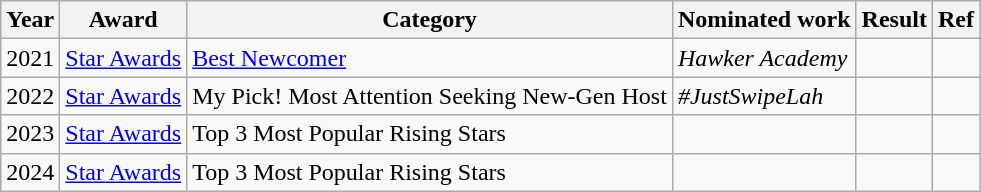<table class="wikitable sortable">
<tr>
<th>Year</th>
<th>Award</th>
<th>Category</th>
<th>Nominated work</th>
<th>Result</th>
<th class="unsortable">Ref</th>
</tr>
<tr>
<td rowspan=1>2021</td>
<td><a href='#'>Star Awards</a></td>
<td><a href='#'>Best Newcomer</a></td>
<td><em>Hawker Academy</em></td>
<td></td>
<td></td>
</tr>
<tr>
<td rowspan=1>2022</td>
<td><a href='#'>Star Awards</a></td>
<td>My Pick! Most Attention Seeking New-Gen Host</td>
<td><em>#JustSwipeLah</em></td>
<td></td>
<td></td>
</tr>
<tr>
<td rowspan=1>2023</td>
<td><a href='#'>Star Awards</a></td>
<td>Top 3 Most Popular Rising Stars</td>
<td></td>
<td></td>
<td rowspan=1></td>
</tr>
<tr>
<td rowspan=1>2024</td>
<td><a href='#'>Star Awards</a></td>
<td>Top 3 Most Popular Rising Stars</td>
<td></td>
<td></td>
</tr>
</table>
